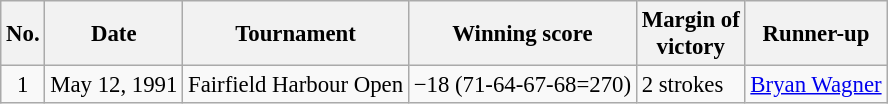<table class="wikitable" style="font-size:95%;">
<tr>
<th>No.</th>
<th>Date</th>
<th>Tournament</th>
<th>Winning score</th>
<th>Margin of<br>victory</th>
<th>Runner-up</th>
</tr>
<tr>
<td align=center>1</td>
<td align=right>May 12, 1991</td>
<td>Fairfield Harbour Open</td>
<td>−18 (71-64-67-68=270)</td>
<td>2 strokes</td>
<td> <a href='#'>Bryan Wagner</a></td>
</tr>
</table>
